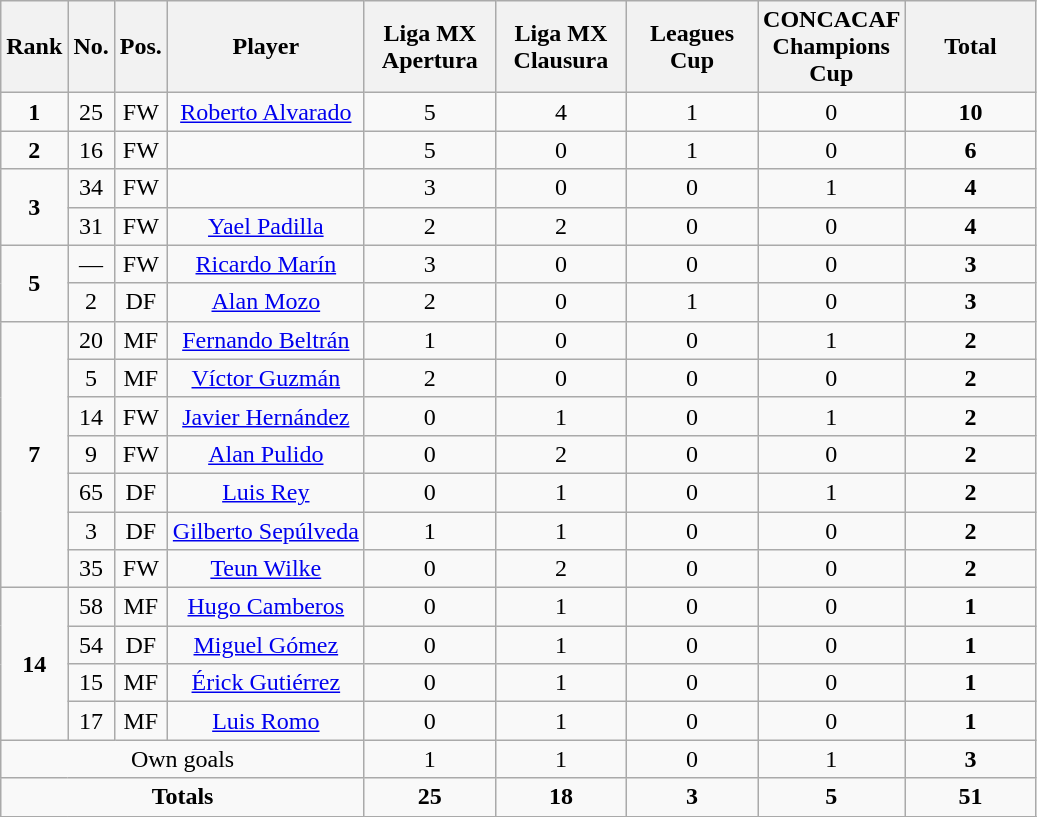<table class="wikitable sortable alternance" style="text-align:center">
<tr>
<th>Rank</th>
<th>No.</th>
<th>Pos.</th>
<th>Player</th>
<th width="80">Liga MX Apertura</th>
<th width="80">Liga MX Clausura</th>
<th width="80">Leagues Cup</th>
<th width="80">CONCACAF Champions Cup</th>
<th width="80">Total</th>
</tr>
<tr>
<td rowspan="1"><strong>1</strong></td>
<td>25</td>
<td>FW</td>
<td> <a href='#'>Roberto Alvarado</a></td>
<td>5</td>
<td>4</td>
<td>1</td>
<td>0</td>
<td><strong>10</strong></td>
</tr>
<tr>
<td rowspan="1"><strong>2</strong></td>
<td>16</td>
<td>FW</td>
<td></td>
<td>5</td>
<td>0</td>
<td>1</td>
<td>0</td>
<td><strong>6</strong></td>
</tr>
<tr>
<td rowspan="2"><strong>3</strong></td>
<td>34</td>
<td>FW</td>
<td></td>
<td>3</td>
<td>0</td>
<td>0</td>
<td>1</td>
<td><strong>4</strong></td>
</tr>
<tr>
<td>31</td>
<td>FW</td>
<td> <a href='#'>Yael Padilla</a></td>
<td>2</td>
<td>2</td>
<td>0</td>
<td>0</td>
<td><strong>4</strong></td>
</tr>
<tr>
<td rowspan="2"><strong>5</strong></td>
<td>—</td>
<td>FW</td>
<td> <a href='#'>Ricardo Marín</a></td>
<td>3</td>
<td>0</td>
<td>0</td>
<td>0</td>
<td><strong>3</strong></td>
</tr>
<tr>
<td>2</td>
<td>DF</td>
<td> <a href='#'>Alan Mozo</a></td>
<td>2</td>
<td>0</td>
<td>1</td>
<td>0</td>
<td><strong>3</strong></td>
</tr>
<tr>
<td rowspan="7"><strong>7</strong></td>
<td>20</td>
<td>MF</td>
<td> <a href='#'>Fernando Beltrán</a></td>
<td>1</td>
<td>0</td>
<td>0</td>
<td>1</td>
<td><strong>2</strong></td>
</tr>
<tr>
<td>5</td>
<td>MF</td>
<td> <a href='#'>Víctor Guzmán</a></td>
<td>2</td>
<td>0</td>
<td>0</td>
<td>0</td>
<td><strong>2</strong></td>
</tr>
<tr>
<td>14</td>
<td>FW</td>
<td> <a href='#'>Javier Hernández</a></td>
<td>0</td>
<td>1</td>
<td>0</td>
<td>1</td>
<td><strong>2</strong></td>
</tr>
<tr>
<td>9</td>
<td>FW</td>
<td> <a href='#'>Alan Pulido</a></td>
<td>0</td>
<td>2</td>
<td>0</td>
<td>0</td>
<td><strong>2</strong></td>
</tr>
<tr>
<td>65</td>
<td>DF</td>
<td> <a href='#'>Luis Rey</a></td>
<td>0</td>
<td>1</td>
<td>0</td>
<td>1</td>
<td><strong>2</strong></td>
</tr>
<tr>
<td>3</td>
<td>DF</td>
<td> <a href='#'>Gilberto Sepúlveda</a></td>
<td>1</td>
<td>1</td>
<td>0</td>
<td>0</td>
<td><strong>2</strong></td>
</tr>
<tr>
<td>35</td>
<td>FW</td>
<td> <a href='#'>Teun Wilke</a></td>
<td>0</td>
<td>2</td>
<td>0</td>
<td>0</td>
<td><strong>2</strong></td>
</tr>
<tr>
<td rowspan="4"><strong>14</strong></td>
<td>58</td>
<td>MF</td>
<td> <a href='#'>Hugo Camberos</a></td>
<td>0</td>
<td>1</td>
<td>0</td>
<td>0</td>
<td><strong>1</strong></td>
</tr>
<tr>
<td>54</td>
<td>DF</td>
<td> <a href='#'>Miguel Gómez</a></td>
<td>0</td>
<td>1</td>
<td>0</td>
<td>0</td>
<td><strong>1</strong></td>
</tr>
<tr>
<td>15</td>
<td>MF</td>
<td> <a href='#'>Érick Gutiérrez</a></td>
<td>0</td>
<td>1</td>
<td>0</td>
<td>0</td>
<td><strong>1</strong></td>
</tr>
<tr>
<td>17</td>
<td>MF</td>
<td> <a href='#'>Luis Romo</a></td>
<td>0</td>
<td>1</td>
<td>0</td>
<td>0</td>
<td><strong>1</strong></td>
</tr>
<tr>
<td colspan="4">Own goals</td>
<td>1</td>
<td>1</td>
<td>0</td>
<td>1</td>
<td><strong>3</strong></td>
</tr>
<tr class="sortbottom">
<td colspan="4"><strong>Totals</strong></td>
<td><strong>25</strong></td>
<td><strong>18</strong></td>
<td><strong>3</strong></td>
<td><strong>5</strong></td>
<td><strong>51</strong></td>
</tr>
<tr>
</tr>
</table>
